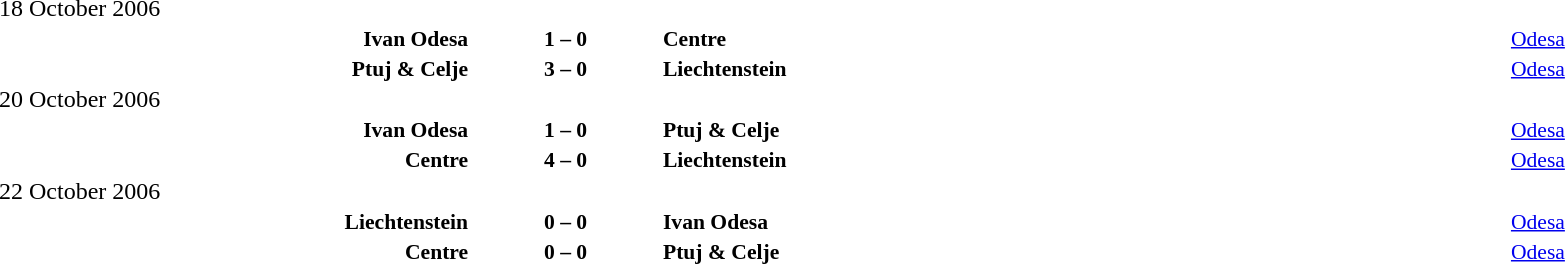<table width=100% cellspacing=1>
<tr>
<th width=25%></th>
<th width=10%></th>
<th></th>
</tr>
<tr>
<td>18 October 2006</td>
</tr>
<tr style=font-size:90%>
<td align=right><strong>Ivan Odesa</strong></td>
<td align=center><strong>1 – 0</strong></td>
<td><strong>Centre</strong></td>
<td><a href='#'>Odesa</a></td>
</tr>
<tr style=font-size:90%>
<td align=right><strong>Ptuj & Celje</strong></td>
<td align=center><strong>3 – 0</strong></td>
<td><strong>Liechtenstein</strong></td>
<td><a href='#'>Odesa</a></td>
</tr>
<tr>
<td>20 October 2006</td>
</tr>
<tr style=font-size:90%>
<td align=right><strong>Ivan Odesa</strong></td>
<td align=center><strong>1 – 0</strong></td>
<td><strong>Ptuj & Celje</strong></td>
<td><a href='#'>Odesa</a></td>
</tr>
<tr style=font-size:90%>
<td align=right><strong>Centre</strong></td>
<td align=center><strong>4 – 0</strong></td>
<td><strong>Liechtenstein</strong></td>
<td><a href='#'>Odesa</a></td>
</tr>
<tr>
<td>22 October 2006</td>
</tr>
<tr style=font-size:90%>
<td align=right><strong>Liechtenstein</strong></td>
<td align=center><strong>0 – 0</strong></td>
<td><strong>Ivan Odesa</strong></td>
<td><a href='#'>Odesa</a></td>
</tr>
<tr style=font-size:90%>
<td align=right><strong>Centre</strong></td>
<td align=center><strong>0 – 0</strong></td>
<td><strong>Ptuj & Celje</strong></td>
<td><a href='#'>Odesa</a></td>
</tr>
</table>
